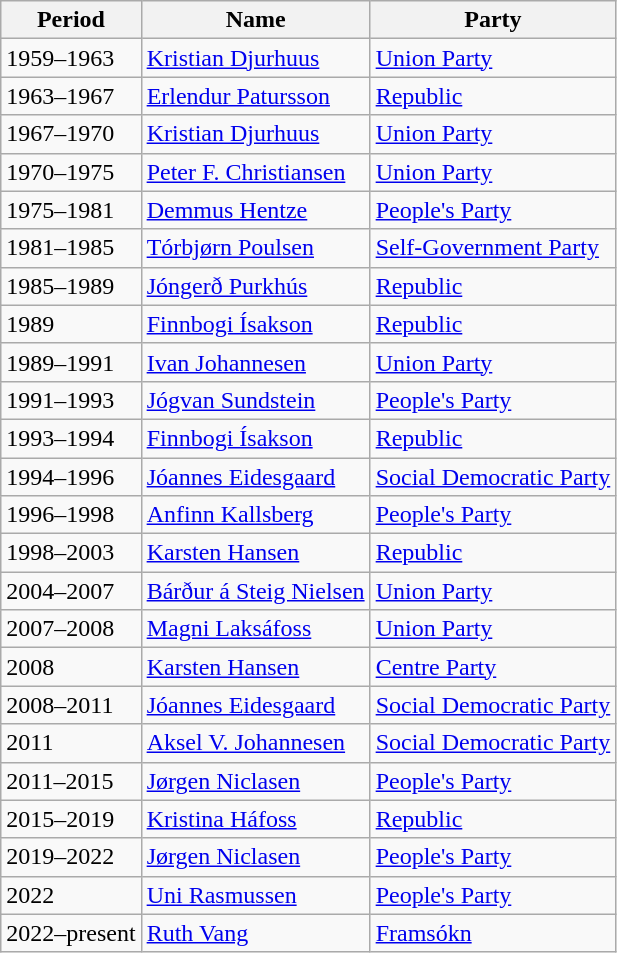<table class="wikitable sortable">
<tr>
<th>Period</th>
<th>Name</th>
<th>Party</th>
</tr>
<tr>
<td>1959–1963</td>
<td><a href='#'>Kristian Djurhuus</a></td>
<td><a href='#'>Union Party</a></td>
</tr>
<tr>
<td>1963–1967</td>
<td><a href='#'>Erlendur Patursson</a></td>
<td><a href='#'>Republic</a></td>
</tr>
<tr>
<td>1967–1970</td>
<td><a href='#'>Kristian Djurhuus</a></td>
<td><a href='#'>Union Party</a></td>
</tr>
<tr>
<td>1970–1975</td>
<td><a href='#'>Peter F. Christiansen</a></td>
<td><a href='#'>Union Party</a></td>
</tr>
<tr>
<td>1975–1981</td>
<td><a href='#'>Demmus Hentze</a></td>
<td><a href='#'>People's Party</a></td>
</tr>
<tr>
<td>1981–1985</td>
<td><a href='#'>Tórbjørn Poulsen</a></td>
<td><a href='#'>Self-Government Party</a></td>
</tr>
<tr>
<td>1985–1989</td>
<td><a href='#'>Jóngerð Purkhús</a></td>
<td><a href='#'>Republic</a></td>
</tr>
<tr>
<td>1989</td>
<td><a href='#'>Finnbogi Ísakson</a></td>
<td><a href='#'>Republic</a></td>
</tr>
<tr>
<td>1989–1991</td>
<td><a href='#'>Ivan Johannesen</a></td>
<td><a href='#'>Union Party</a></td>
</tr>
<tr>
<td>1991–1993</td>
<td><a href='#'>Jógvan Sundstein</a></td>
<td><a href='#'>People's Party</a></td>
</tr>
<tr>
<td>1993–1994</td>
<td><a href='#'>Finnbogi Ísakson</a></td>
<td><a href='#'>Republic</a></td>
</tr>
<tr>
<td>1994–1996</td>
<td><a href='#'>Jóannes Eidesgaard</a></td>
<td><a href='#'>Social Democratic Party</a></td>
</tr>
<tr>
<td>1996–1998</td>
<td><a href='#'>Anfinn Kallsberg</a></td>
<td><a href='#'>People's Party</a></td>
</tr>
<tr>
<td>1998–2003</td>
<td><a href='#'>Karsten Hansen</a></td>
<td><a href='#'>Republic</a></td>
</tr>
<tr>
<td>2004–2007</td>
<td><a href='#'>Bárður á Steig Nielsen</a></td>
<td><a href='#'>Union Party</a></td>
</tr>
<tr>
<td>2007–2008</td>
<td><a href='#'>Magni Laksáfoss</a></td>
<td><a href='#'>Union Party</a></td>
</tr>
<tr>
<td>2008</td>
<td><a href='#'>Karsten Hansen</a></td>
<td><a href='#'>Centre Party</a></td>
</tr>
<tr>
<td>2008–2011</td>
<td><a href='#'>Jóannes Eidesgaard</a></td>
<td><a href='#'>Social Democratic Party</a></td>
</tr>
<tr>
<td>2011</td>
<td><a href='#'>Aksel V. Johannesen</a></td>
<td><a href='#'>Social Democratic Party</a></td>
</tr>
<tr>
<td>2011–2015</td>
<td><a href='#'>Jørgen Niclasen</a></td>
<td><a href='#'>People's Party</a></td>
</tr>
<tr>
<td>2015–2019</td>
<td><a href='#'>Kristina Háfoss</a></td>
<td><a href='#'>Republic</a></td>
</tr>
<tr>
<td>2019–2022</td>
<td><a href='#'>Jørgen Niclasen</a></td>
<td><a href='#'>People's Party</a></td>
</tr>
<tr>
<td>2022</td>
<td><a href='#'>Uni Rasmussen</a></td>
<td><a href='#'>People's Party</a></td>
</tr>
<tr>
<td>2022–present</td>
<td><a href='#'>Ruth Vang</a></td>
<td><a href='#'>Framsókn</a></td>
</tr>
</table>
